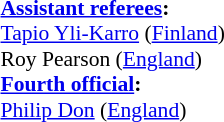<table width=100% style="font-size: 90%">
<tr>
<td><br><strong><a href='#'>Assistant referees</a>:</strong>
<br><a href='#'>Tapio Yli-Karro</a> (<a href='#'>Finland</a>)
<br>Roy Pearson (<a href='#'>England</a>)
<br><strong><a href='#'>Fourth official</a>:</strong>
<br><a href='#'>Philip Don</a> (<a href='#'>England</a>)</td>
</tr>
</table>
